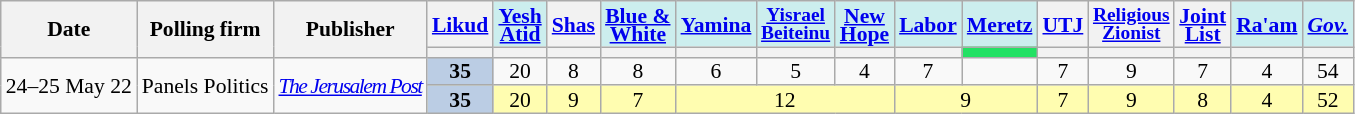<table class="wikitable sortable" style=text-align:center;font-size:90%;line-height:12px>
<tr>
<th rowspan=2>Date</th>
<th rowspan=2>Polling firm</th>
<th rowspan=2>Publisher</th>
<th><a href='#'>Likud</a></th>
<th style=background:#cee><a href='#'>Yesh<br>Atid</a></th>
<th><a href='#'>Shas</a></th>
<th style=background:#cee><a href='#'>Blue &<br>White</a></th>
<th style=background:#cee><a href='#'>Yamina</a></th>
<th style="background:#cee; font-size:90%"><a href='#'>Yisrael<br>Beiteinu</a></th>
<th style=background:#cee><a href='#'>New<br>Hope</a></th>
<th style=background:#cee><a href='#'>Labor</a></th>
<th style=background:#cee><a href='#'>Meretz</a></th>
<th><a href='#'>UTJ</a></th>
<th style=font-size:90%><a href='#'>Religious<br>Zionist</a></th>
<th><a href='#'>Joint<br>List</a></th>
<th style=background:#cee><a href='#'>Ra'am</a></th>
<th style=background:#cee><a href='#'><em>Gov.</em></a></th>
</tr>
<tr>
<th style=background:></th>
<th style=background:></th>
<th style=background:></th>
<th style=background:></th>
<th style=background:></th>
<th style=background:></th>
<th style=background:></th>
<th style=background:></th>
<th style=background:#23e164></th>
<th style=background:></th>
<th style=background:></th>
<th style=background:></th>
<th style=background:></th>
<th style=background:></th>
</tr>
<tr>
<td rowspan=2 data-sort-value=2022-05-25>24–25 May 22</td>
<td rowspan=2>Panels Politics</td>
<td rowspan=2 style=letter-spacing:-1px><em><a href='#'>The Jerusalem Post</a></em></td>
<td style=background:#BBCDE4><strong>35</strong>	</td>
<td>20					</td>
<td>8					</td>
<td>8					</td>
<td>6					</td>
<td>5					</td>
<td>4					</td>
<td>7					</td>
<td>	</td>
<td>7					</td>
<td>9					</td>
<td>7					</td>
<td>4					</td>
<td>54					</td>
</tr>
<tr style=background:#fffdb0>
<td style=background:#BBCDE4><strong>35</strong>	</td>
<td>20					</td>
<td>9					</td>
<td>7					</td>
<td colspan=3>12		</td>
<td colspan=2>9		</td>
<td>7					</td>
<td>9					</td>
<td>8					</td>
<td>4					</td>
<td>52					</td>
</tr>
</table>
